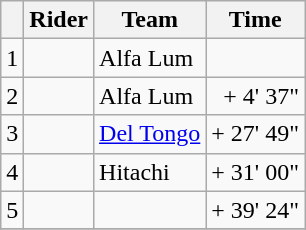<table class="wikitable">
<tr>
<th></th>
<th>Rider</th>
<th>Team</th>
<th>Time</th>
</tr>
<tr>
<td>1</td>
<td> </td>
<td>Alfa Lum</td>
<td align=right></td>
</tr>
<tr>
<td>2</td>
<td></td>
<td>Alfa Lum</td>
<td align=right>+ 4' 37"</td>
</tr>
<tr>
<td>3</td>
<td></td>
<td><a href='#'>Del Tongo</a></td>
<td align=right>+ 27' 49"</td>
</tr>
<tr>
<td>4</td>
<td></td>
<td>Hitachi</td>
<td align=right>+ 31' 00"</td>
</tr>
<tr>
<td>5</td>
<td>  </td>
<td></td>
<td align=right>+ 39' 24"</td>
</tr>
<tr>
</tr>
</table>
